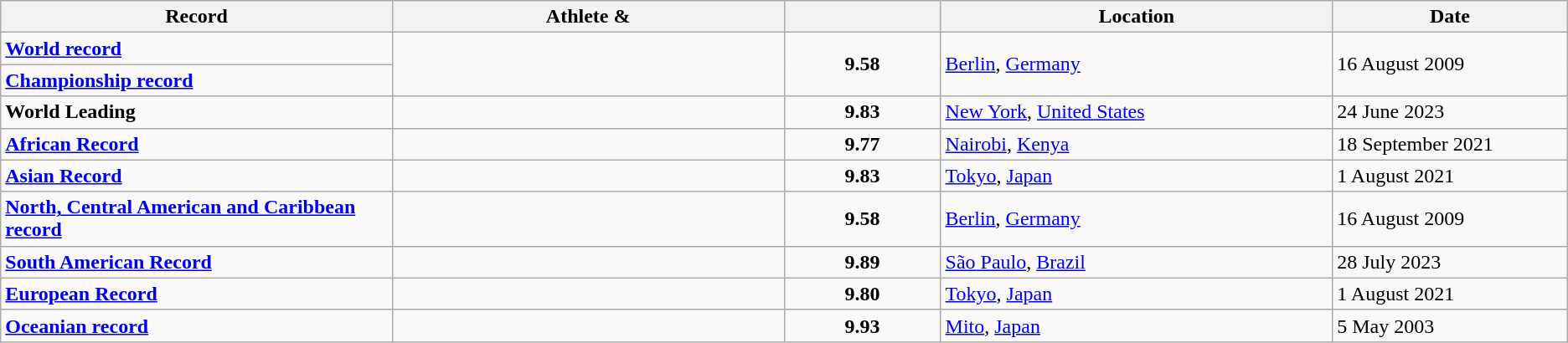<table class="wikitable">
<tr>
<th width=25% align=center>Record</th>
<th width=25% align=center>Athlete & </th>
<th width=10% align=center></th>
<th width=25% align=center>Location</th>
<th width=15% align=center>Date</th>
</tr>
<tr>
<td><strong><a href='#'>World record</a></strong></td>
<td rowspan=2></td>
<td rowspan=2 align=center><strong>9.58</strong></td>
<td rowspan=2><a href='#'>Berlin</a>, <a href='#'>Germany</a></td>
<td rowspan=2>16 August 2009</td>
</tr>
<tr>
<td><strong><a href='#'>Championship record</a></strong></td>
</tr>
<tr>
<td><strong>World Leading</strong></td>
<td></td>
<td align=center><strong>9.83</strong></td>
<td><a href='#'>New York</a>, <a href='#'>United States</a></td>
<td>24 June 2023</td>
</tr>
<tr>
<td><strong><a href='#'>African Record</a></strong></td>
<td></td>
<td align=center><strong>9.77</strong></td>
<td><a href='#'>Nairobi</a>, <a href='#'>Kenya</a></td>
<td>18 September 2021</td>
</tr>
<tr>
<td><strong><a href='#'>Asian Record</a></strong></td>
<td></td>
<td align=center><strong>9.83</strong></td>
<td><a href='#'>Tokyo</a>, <a href='#'>Japan</a></td>
<td>1 August 2021</td>
</tr>
<tr>
<td><strong><a href='#'>North, Central American and Caribbean record</a></strong></td>
<td></td>
<td align=center><strong>9.58</strong></td>
<td><a href='#'>Berlin</a>, <a href='#'>Germany</a></td>
<td>16 August 2009</td>
</tr>
<tr>
<td><strong><a href='#'>South American Record</a></strong></td>
<td></td>
<td align=center><strong>9.89</strong></td>
<td><a href='#'>São Paulo</a>, <a href='#'>Brazil</a></td>
<td>28 July 2023</td>
</tr>
<tr>
<td><strong><a href='#'>European Record</a></strong></td>
<td></td>
<td align=center><strong>9.80</strong></td>
<td><a href='#'>Tokyo</a>, <a href='#'>Japan</a></td>
<td>1 August 2021</td>
</tr>
<tr>
<td><strong><a href='#'>Oceanian record</a></strong></td>
<td></td>
<td align=center><strong>9.93</strong></td>
<td><a href='#'>Mito</a>, <a href='#'>Japan</a></td>
<td>5 May 2003</td>
</tr>
</table>
